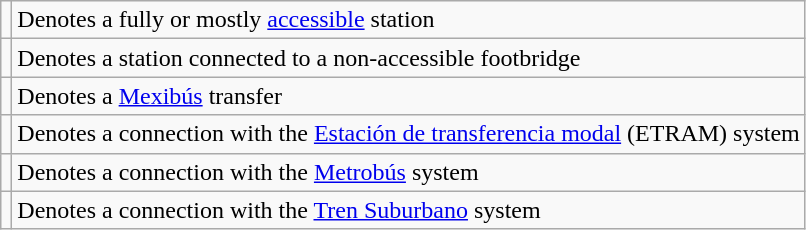<table class="wikitable">
<tr>
<td> </td>
<td>Denotes a fully or mostly <a href='#'>accessible</a> station</td>
</tr>
<tr>
<td> </td>
<td>Denotes a station connected to a non-accessible footbridge</td>
</tr>
<tr>
<td></td>
<td>Denotes a <a href='#'>Mexibús</a> transfer</td>
</tr>
<tr>
<td></td>
<td>Denotes a connection with the <a href='#'>Estación de transferencia modal</a> (ETRAM) system</td>
</tr>
<tr>
<td></td>
<td>Denotes a connection with the <a href='#'>Metrobús</a> system</td>
</tr>
<tr>
<td></td>
<td>Denotes a connection with the <a href='#'>Tren Suburbano</a> system</td>
</tr>
</table>
